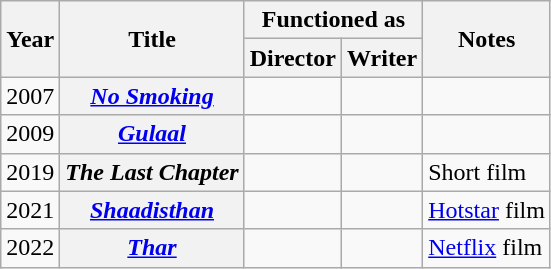<table class="wikitable sortable plainrowheaders">
<tr>
<th rowspan="2">Year</th>
<th rowspan="2">Title</th>
<th colspan="2">Functioned as</th>
<th rowspan="2">Notes</th>
</tr>
<tr>
<th>Director</th>
<th>Writer</th>
</tr>
<tr>
<td>2007</td>
<th scope="row"><em><a href='#'>No Smoking</a></em></th>
<td></td>
<td></td>
<td></td>
</tr>
<tr>
<td>2009</td>
<th scope="row"><em><a href='#'>Gulaal</a></em></th>
<td></td>
<td></td>
<td></td>
</tr>
<tr>
<td>2019</td>
<th scope="row"><em>The Last Chapter</em></th>
<td></td>
<td></td>
<td>Short film</td>
</tr>
<tr>
<td>2021</td>
<th scope="row"><em><a href='#'>Shaadisthan</a></em></th>
<td></td>
<td></td>
<td><a href='#'>Hotstar</a> film</td>
</tr>
<tr>
<td>2022</td>
<th scope="row"><em><a href='#'>Thar</a></em></th>
<td></td>
<td></td>
<td><a href='#'>Netflix</a> film</td>
</tr>
</table>
